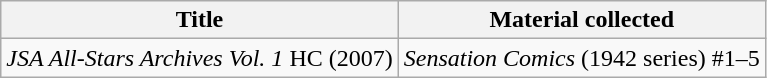<table class="wikitable">
<tr>
<th>Title</th>
<th>Material collected</th>
</tr>
<tr>
<td valign="top"><em>JSA All-Stars Archives Vol. 1</em> HC (2007)</td>
<td valign="top"><em>Sensation Comics</em> (1942 series) #1–5</td>
</tr>
</table>
